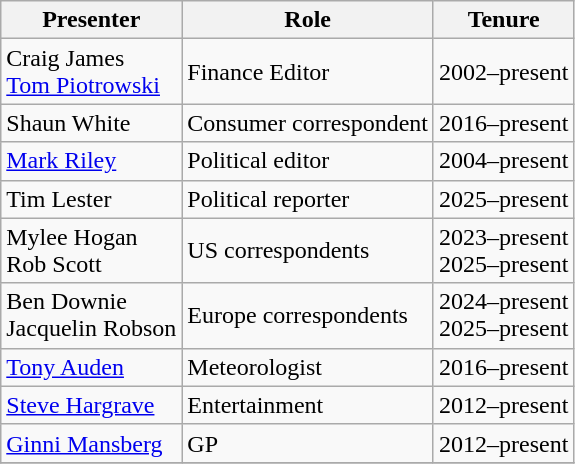<table class="wikitable sortable">
<tr>
<th>Presenter</th>
<th>Role</th>
<th>Tenure</th>
</tr>
<tr>
<td>Craig James<br><a href='#'>Tom Piotrowski</a></td>
<td>Finance Editor</td>
<td>2002–present</td>
</tr>
<tr>
<td>Shaun White</td>
<td>Consumer correspondent</td>
<td>2016–present</td>
</tr>
<tr>
<td><a href='#'>Mark Riley</a></td>
<td>Political editor</td>
<td>2004–present</td>
</tr>
<tr>
<td>Tim Lester</td>
<td>Political reporter</td>
<td>2025–present</td>
</tr>
<tr>
<td>Mylee Hogan<br>Rob Scott</td>
<td>US correspondents</td>
<td>2023–present<br>2025–present</td>
</tr>
<tr>
<td>Ben Downie<br>Jacquelin Robson</td>
<td>Europe correspondents</td>
<td>2024–present<br>2025–present</td>
</tr>
<tr>
<td><a href='#'>Tony Auden</a></td>
<td>Meteorologist</td>
<td>2016–present</td>
</tr>
<tr>
<td><a href='#'>Steve Hargrave</a></td>
<td>Entertainment</td>
<td>2012–present</td>
</tr>
<tr>
<td><a href='#'>Ginni Mansberg</a></td>
<td>GP</td>
<td>2012–present</td>
</tr>
<tr>
</tr>
</table>
